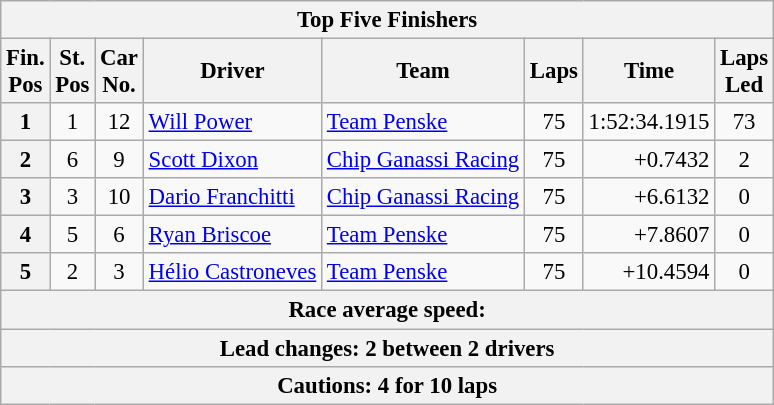<table class="wikitable" style="font-size:95%;">
<tr>
<th colspan=9>Top Five Finishers</th>
</tr>
<tr>
<th>Fin.<br>Pos</th>
<th>St.<br>Pos</th>
<th>Car<br>No.</th>
<th>Driver</th>
<th>Team</th>
<th>Laps</th>
<th>Time</th>
<th>Laps<br>Led</th>
</tr>
<tr>
<th>1</th>
<td align=center>1</td>
<td align=center>12</td>
<td> <a href='#'>Will Power</a></td>
<td><a href='#'>Team Penske</a></td>
<td align=center>75</td>
<td align=right>1:52:34.1915</td>
<td align=center>73</td>
</tr>
<tr>
<th>2</th>
<td align=center>6</td>
<td align=center>9</td>
<td> <a href='#'>Scott Dixon</a></td>
<td><a href='#'>Chip Ganassi Racing</a></td>
<td align=center>75</td>
<td align=right>+0.7432</td>
<td align=center>2</td>
</tr>
<tr>
<th>3</th>
<td align=center>3</td>
<td align=center>10</td>
<td> <a href='#'>Dario Franchitti</a></td>
<td><a href='#'>Chip Ganassi Racing</a></td>
<td align=center>75</td>
<td align=right>+6.6132</td>
<td align=center>0</td>
</tr>
<tr>
<th>4</th>
<td align=center>5</td>
<td align=center>6</td>
<td> <a href='#'>Ryan Briscoe</a></td>
<td><a href='#'>Team Penske</a></td>
<td align=center>75</td>
<td align=right>+7.8607</td>
<td align=center>0</td>
</tr>
<tr>
<th>5</th>
<td align=center>2</td>
<td align=center>3</td>
<td> <a href='#'>Hélio Castroneves</a></td>
<td><a href='#'>Team Penske</a></td>
<td align=center>75</td>
<td align=right>+10.4594</td>
<td align=center>0</td>
</tr>
<tr>
<th colspan=9>Race average speed: </th>
</tr>
<tr>
<th colspan=9>Lead changes: 2 between 2 drivers</th>
</tr>
<tr>
<th colspan=9>Cautions: 4 for 10 laps</th>
</tr>
</table>
